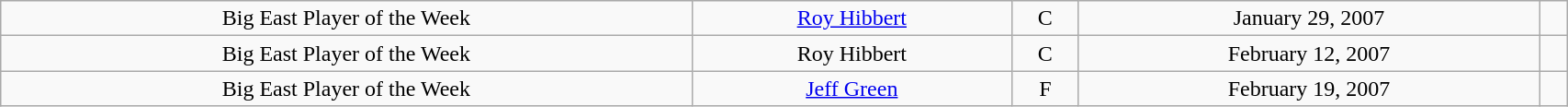<table class="wikitable" style="width: 90%;text-align: center;">
<tr align="center">
<td rowspan="1">Big East Player of the Week</td>
<td><a href='#'>Roy Hibbert</a></td>
<td>C</td>
<td>January 29, 2007</td>
<td></td>
</tr>
<tr align="center">
<td rowspan="1">Big East Player of the Week</td>
<td>Roy Hibbert</td>
<td>C</td>
<td>February 12, 2007</td>
<td></td>
</tr>
<tr align="center">
<td rowspan="1">Big East Player of the Week</td>
<td><a href='#'>Jeff Green</a></td>
<td>F</td>
<td>February 19, 2007</td>
<td></td>
</tr>
</table>
